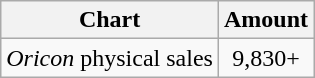<table class="wikitable">
<tr>
<th>Chart</th>
<th>Amount</th>
</tr>
<tr>
<td><em>Oricon</em> physical sales</td>
<td style="text-align:center;">9,830+</td>
</tr>
</table>
